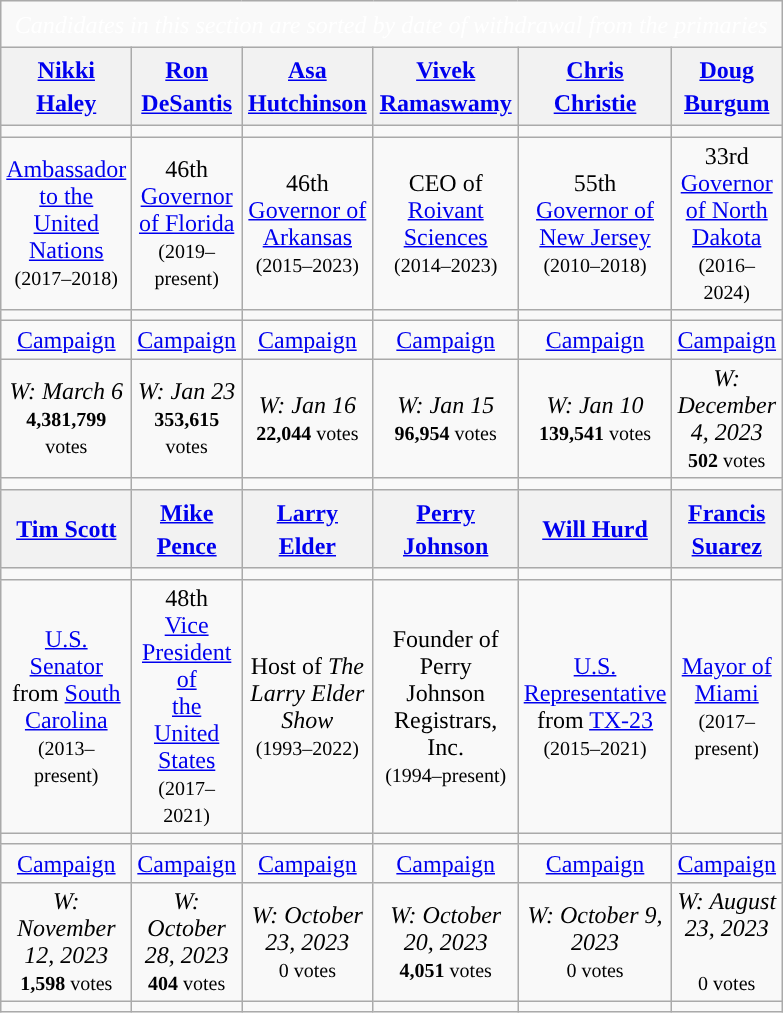<table class="wikitable mw-collapsible mw-collapsed">
<tr>
<td colspan="6" style="text-align:center; font-size:120%; color:white; background:"><em><small>Candidates in this section are sorted by date of withdrawal from the primaries</small></em></td>
</tr>
<tr>
<th scope="col" style="width:3em; font-size:120%;"><a href='#'><small>Nikki Haley</small></a></th>
<th scope="col" style="width:3em; font-size:120%;"><a href='#'><small>Ron DeSantis</small></a></th>
<th scope="col" style="width:3em; font-size:120%;"><a href='#'><small>Asa Hutchinson</small></a></th>
<th scope="col" style="width:3em; font-size:120%;"><a href='#'><small>Vivek Ramaswamy</small></a></th>
<th scope="col" style="width:3em; font-size:120%;"><a href='#'><small>Chris Christie</small></a></th>
<th scope="col" style="width:3em; font-size:120%;"><a href='#'><small>Doug Burgum</small></a></th>
</tr>
<tr>
<td></td>
<td></td>
<td></td>
<td></td>
<td></td>
<td></td>
</tr>
<tr style="text-align:center">
<td><a href='#'>Ambassador to the United Nations</a><br><small>(2017</small><small>–2018)</small></td>
<td>46th<br><a href='#'>Governor of Florida</a><br><small>(2019–present)</small></td>
<td>46th<br><a href='#'>Governor of Arkansas</a><br><small>(2015–2023)</small></td>
<td>CEO of <a href='#'>Roivant Sciences</a><br><small>(2014–2023)</small></td>
<td>55th<br><a href='#'>Governor of New Jersey</a><br><small>(2010–2018)</small></td>
<td>33rd<br><a href='#'>Governor of North Dakota</a><br><small>(2016–2024)</small></td>
</tr>
<tr>
<td></td>
<td></td>
<td></td>
<td></td>
<td></td>
<td></td>
</tr>
<tr style="text-align:center">
<td><a href='#'>Campaign</a></td>
<td><a href='#'>Campaign</a></td>
<td><a href='#'>Campaign</a></td>
<td><a href='#'>Campaign</a></td>
<td><a href='#'>Campaign</a></td>
<td><a href='#'>Campaign</a></td>
</tr>
<tr style="text-align:center">
<td><em>W: March 6</em><br><small><strong>4,381,799</strong> votes</small></td>
<td><em>W: Jan 23</em><br><small><strong>353,615</strong> votes</small></td>
<td><em>W: Jan 16</em><br><small><strong>22,044</strong> votes</small></td>
<td><em>W: Jan 15</em><br><small><strong>96,954</strong> votes</small></td>
<td><em>W: Jan 10</em><br><small><strong>139,541</strong> votes</small></td>
<td><em>W: December 4, 2023</em><br><small><strong>502</strong> votes</small></td>
</tr>
<tr style="text-align:center">
<td></td>
<td></td>
<td></td>
<td></td>
<td></td>
<td></td>
</tr>
<tr>
<th scope="col" style="width:3em; font-size:120%;"><small><a href='#'>Tim Scott</a></small></th>
<th scope="col" style="width:3em; font-size:120%;"><small><a href='#'>Mike Pence</a></small></th>
<th scope="col" style="width:3em; font-size:120%;"><a href='#'><small>Larry Elder</small></a></th>
<th scope="col" style="width:3em; font-size:120%;"><small><a href='#'>Perry Johnson</a></small></th>
<th scope="col" style="width:3em; font-size:120%;"><a href='#'><small>Will Hurd</small></a></th>
<th scope="col" style="width:3em; font-size:120%;"><a href='#'><small>Francis Suarez</small></a></th>
</tr>
<tr>
<td></td>
<td></td>
<td></td>
<td></td>
<td></td>
<td></td>
</tr>
<tr style="text-align:center">
<td><a href='#'>U.S.</a><br><a href='#'>Senator</a> from <a href='#'>South Carolina</a><br><small>(2013–present)</small></td>
<td>48th<br><a href='#'>Vice President of</a><br><a href='#'>the United States</a><br><small>(2017–2021)</small></td>
<td>Host of <em>The Larry Elder Show</em><br><small>(1993–2022)</small></td>
<td>Founder of Perry Johnson Registrars, Inc.<br><small>(1994–present)</small></td>
<td><a href='#'>U.S.</a><br><a href='#'>Representative</a><br>from <a href='#'>TX-23</a><br><small>(2015–2021)</small></td>
<td><a href='#'>Mayor of</a><br><a href='#'>Miami</a><br><small>(2017–present)</small></td>
</tr>
<tr>
<td></td>
<td></td>
<td></td>
<td></td>
<td></td>
<td></td>
</tr>
<tr style="text-align:center">
<td><a href='#'>Campaign</a></td>
<td><a href='#'>Campaign</a></td>
<td><a href='#'>Campaign</a></td>
<td><a href='#'>Campaign</a></td>
<td><a href='#'>Campaign</a></td>
<td><a href='#'>Campaign</a></td>
</tr>
<tr style="text-align:center">
<td><em>W: November 12, 2023</em><br><small><strong>1,598</strong> votes</small></td>
<td><em>W: October 28, 2023</em><br><small><strong>404</strong> votes</small></td>
<td><em>W: October 23, 2023</em><br><small>0 votes</small></td>
<td><em>W: October 20, 2023</em><br><small><strong>4,051</strong> votes</small></td>
<td><em>W: October 9, 2023</em><br><small>0 votes</small></td>
<td><em>W: August 23, 2023</em><br><br><small>0 votes</small></td>
</tr>
<tr style="text-align:center">
<td></td>
<td></td>
<td></td>
<td></td>
<td></td>
<td></td>
</tr>
</table>
